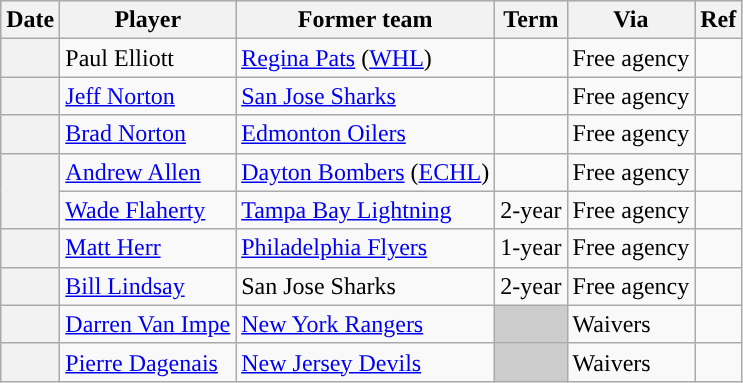<table class="wikitable plainrowheaders">
<tr style="background:#ddd; text-align:center;">
<th>Date</th>
<th>Player</th>
<th>Former team</th>
<th>Term</th>
<th>Via</th>
<th>Ref</th>
</tr>
<tr>
<th scope="row"></th>
<td>Paul Elliott</td>
<td><a href='#'>Regina Pats</a> (<a href='#'>WHL</a>)</td>
<td></td>
<td>Free agency</td>
<td></td>
</tr>
<tr>
<th scope="row"></th>
<td><a href='#'>Jeff Norton</a></td>
<td><a href='#'>San Jose Sharks</a></td>
<td></td>
<td>Free agency</td>
<td></td>
</tr>
<tr>
<th scope="row"></th>
<td><a href='#'>Brad Norton</a></td>
<td><a href='#'>Edmonton Oilers</a></td>
<td></td>
<td>Free agency</td>
<td></td>
</tr>
<tr>
<th scope="row" rowspan=2></th>
<td><a href='#'>Andrew Allen</a></td>
<td><a href='#'>Dayton Bombers</a> (<a href='#'>ECHL</a>)</td>
<td></td>
<td>Free agency</td>
<td></td>
</tr>
<tr>
<td><a href='#'>Wade Flaherty</a></td>
<td><a href='#'>Tampa Bay Lightning</a></td>
<td>2-year</td>
<td>Free agency</td>
<td></td>
</tr>
<tr>
<th scope="row"></th>
<td><a href='#'>Matt Herr</a></td>
<td><a href='#'>Philadelphia Flyers</a></td>
<td>1-year</td>
<td>Free agency</td>
<td></td>
</tr>
<tr>
<th scope="row"></th>
<td><a href='#'>Bill Lindsay</a></td>
<td>San Jose Sharks</td>
<td>2-year</td>
<td>Free agency</td>
<td></td>
</tr>
<tr>
<th scope="row"></th>
<td><a href='#'>Darren Van Impe</a></td>
<td><a href='#'>New York Rangers</a></td>
<td style="background:#ccc"></td>
<td>Waivers</td>
<td></td>
</tr>
<tr>
<th scope="row"></th>
<td><a href='#'>Pierre Dagenais</a></td>
<td><a href='#'>New Jersey Devils</a></td>
<td style="background:#ccc"></td>
<td>Waivers</td>
<td></td>
</tr>
</table>
